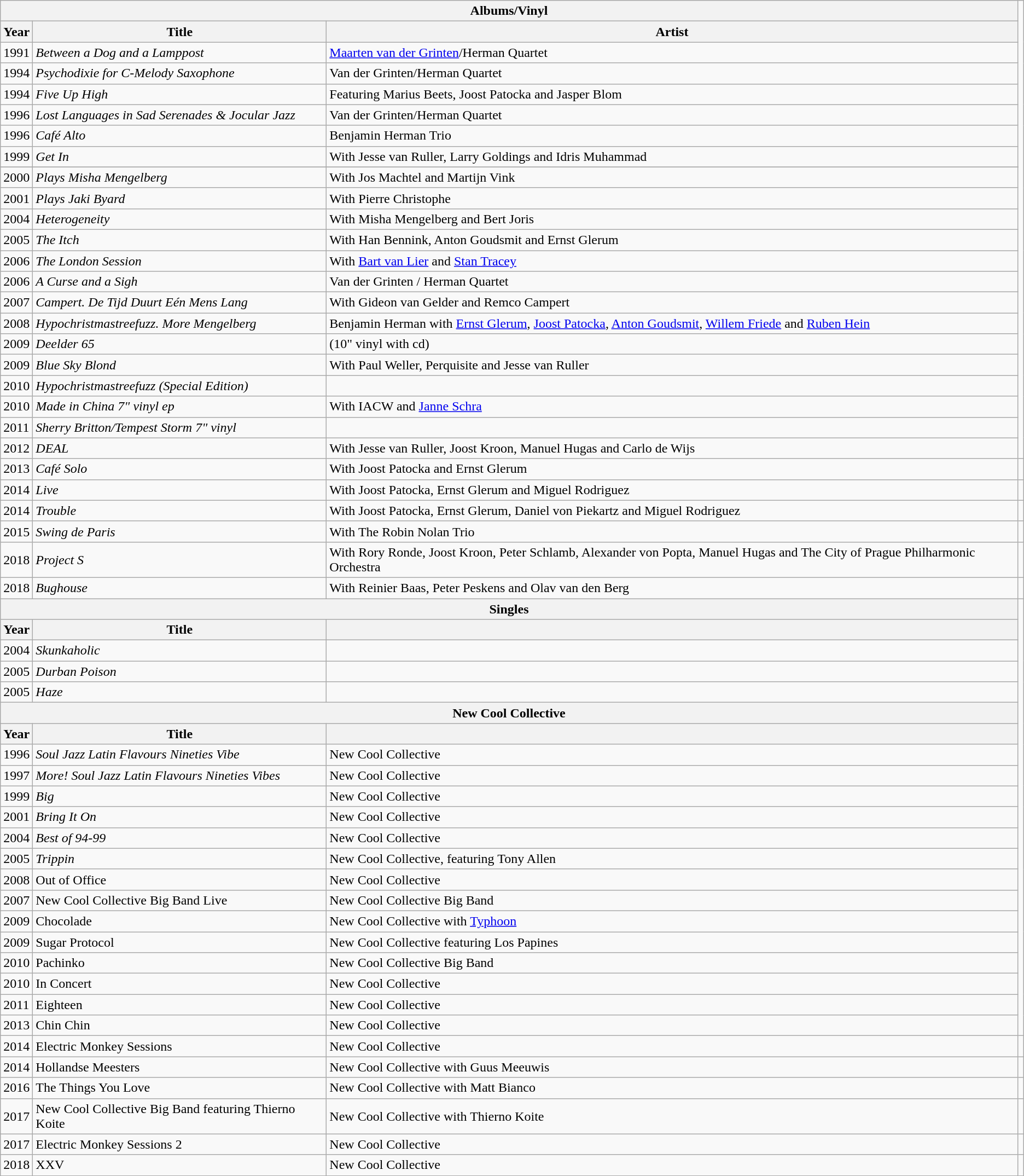<table class="wikitable">
<tr>
<th colspan="3">Albums/Vinyl</th>
</tr>
<tr>
<th>Year</th>
<th>Title</th>
<th>Artist</th>
</tr>
<tr>
<td>1991</td>
<td><em>Between a Dog and a Lamppost</em></td>
<td><a href='#'>Maarten van der Grinten</a>/Herman Quartet</td>
</tr>
<tr>
<td>1994</td>
<td><em>Psychodixie for C-Melody Saxophone</em></td>
<td>Van der Grinten/Herman Quartet</td>
</tr>
<tr>
<td>1994</td>
<td><em>Five Up High</em></td>
<td>Featuring Marius Beets, Joost Patocka and Jasper Blom</td>
</tr>
<tr>
<td>1996</td>
<td><em>Lost Languages in Sad Serenades & Jocular Jazz</em></td>
<td>Van der Grinten/Herman Quartet</td>
</tr>
<tr>
<td>1996</td>
<td><em>Café Alto</em></td>
<td>Benjamin Herman Trio</td>
</tr>
<tr>
<td>1999</td>
<td><em>Get In</em></td>
<td>With Jesse van Ruller, Larry Goldings and Idris Muhammad</td>
</tr>
<tr>
</tr>
<tr>
<td>2000</td>
<td><em>Plays Misha Mengelberg</em></td>
<td>With Jos Machtel and Martijn Vink</td>
</tr>
<tr>
<td>2001</td>
<td><em>Plays Jaki Byard</em></td>
<td>With Pierre Christophe</td>
</tr>
<tr>
<td>2004</td>
<td><em>Heterogeneity</em></td>
<td>With Misha Mengelberg and Bert Joris</td>
</tr>
<tr>
<td>2005</td>
<td><em>The Itch</em></td>
<td>With Han Bennink, Anton Goudsmit and Ernst Glerum</td>
</tr>
<tr>
<td>2006</td>
<td><em>The London Session</em></td>
<td>With <a href='#'>Bart van Lier</a> and <a href='#'>Stan Tracey</a></td>
</tr>
<tr>
<td>2006</td>
<td><em>A Curse and a Sigh</em></td>
<td>Van der Grinten / Herman Quartet</td>
</tr>
<tr>
<td>2007</td>
<td><em>Campert. De Tijd Duurt Eén Mens Lang</em></td>
<td>With Gideon van Gelder and Remco Campert</td>
</tr>
<tr>
<td>2008</td>
<td><em>Hypochristmastreefuzz. More Mengelberg</em></td>
<td>Benjamin Herman with <a href='#'>Ernst Glerum</a>, <a href='#'>Joost Patocka</a>, <a href='#'>Anton Goudsmit</a>, <a href='#'>Willem Friede</a> and <a href='#'>Ruben Hein</a></td>
</tr>
<tr>
<td>2009</td>
<td><em>Deelder 65</em></td>
<td>(10" vinyl with cd)</td>
</tr>
<tr>
<td>2009</td>
<td><em>Blue Sky Blond</em></td>
<td>With Paul Weller, Perquisite and Jesse van Ruller</td>
</tr>
<tr>
<td>2010</td>
<td><em>Hypochristmastreefuzz (Special Edition)</em></td>
<td></td>
</tr>
<tr>
<td>2010</td>
<td><em>Made in China 7" vinyl ep</em></td>
<td>With IACW and <a href='#'>Janne Schra</a></td>
</tr>
<tr>
<td>2011</td>
<td><em>Sherry Britton/Tempest Storm 7" vinyl</em></td>
<td></td>
</tr>
<tr>
<td>2012</td>
<td><em>DEAL</em></td>
<td>With Jesse van Ruller, Joost Kroon, Manuel Hugas and Carlo de Wijs</td>
</tr>
<tr>
<td>2013</td>
<td><em>Café Solo</em></td>
<td>With Joost Patocka and Ernst Glerum</td>
<td></td>
</tr>
<tr>
<td>2014</td>
<td><em>Live</em></td>
<td>With Joost Patocka, Ernst Glerum and Miguel Rodriguez</td>
<td></td>
</tr>
<tr>
<td>2014</td>
<td><em>Trouble</em></td>
<td>With Joost Patocka, Ernst Glerum, Daniel von Piekartz and Miguel Rodriguez</td>
<td></td>
</tr>
<tr>
<td>2015</td>
<td><em>Swing de Paris</em></td>
<td>With The Robin Nolan Trio</td>
<td></td>
</tr>
<tr>
<td>2018</td>
<td><em>Project S</em></td>
<td>With Rory Ronde, Joost Kroon, Peter Schlamb, Alexander von Popta, Manuel Hugas and The City of Prague Philharmonic Orchestra</td>
<td></td>
</tr>
<tr>
<td>2018</td>
<td><em>Bughouse</em></td>
<td>With Reinier Baas, Peter Peskens and Olav van den Berg</td>
<td></td>
</tr>
<tr>
<th colspan="3">Singles</th>
</tr>
<tr>
<th>Year</th>
<th>Title</th>
<th></th>
</tr>
<tr>
<td>2004</td>
<td><em>Skunkaholic</em></td>
<td></td>
</tr>
<tr>
<td>2005</td>
<td><em>Durban Poison</em></td>
<td></td>
</tr>
<tr>
<td>2005</td>
<td><em>Haze</em></td>
<td></td>
</tr>
<tr>
<th colspan="3">New Cool Collective</th>
</tr>
<tr>
<th>Year</th>
<th>Title</th>
<th></th>
</tr>
<tr>
<td>1996</td>
<td><em>Soul Jazz Latin Flavours Nineties Vibe</em></td>
<td>New Cool Collective</td>
</tr>
<tr>
<td>1997</td>
<td><em>More! Soul Jazz Latin Flavours Nineties Vibes</em></td>
<td>New Cool Collective</td>
</tr>
<tr>
<td>1999</td>
<td><em>Big</em></td>
<td>New Cool Collective</td>
</tr>
<tr>
<td>2001</td>
<td><em>Bring It On</em></td>
<td>New Cool Collective</td>
</tr>
<tr>
<td>2004</td>
<td><em>Best of 94-99</em></td>
<td>New Cool Collective</td>
</tr>
<tr>
<td>2005</td>
<td><em>Trippin<strong></td>
<td>New Cool Collective, featuring Tony Allen</td>
</tr>
<tr>
<td>2008</td>
<td></em>Out of Office<em></td>
<td>New Cool Collective</td>
</tr>
<tr>
<td>2007</td>
<td></em>New Cool Collective Big Band Live<em></td>
<td>New Cool Collective Big Band</td>
</tr>
<tr>
<td>2009</td>
<td></em>Chocolade<em></td>
<td>New Cool Collective with <a href='#'>Typhoon</a></td>
</tr>
<tr>
<td>2009</td>
<td></em>Sugar Protocol<em></td>
<td>New Cool Collective featuring Los Papines</td>
</tr>
<tr>
<td>2010</td>
<td></em>Pachinko<em></td>
<td>New Cool Collective Big Band</td>
</tr>
<tr>
<td>2010</td>
<td></em>In Concert<em></td>
<td>New Cool Collective</td>
</tr>
<tr>
<td>2011</td>
<td></em>Eighteen<em></td>
<td>New Cool Collective</td>
</tr>
<tr>
<td>2013</td>
<td></em>Chin Chin<em></td>
<td>New Cool Collective</td>
</tr>
<tr>
<td>2014</td>
<td></em>Electric Monkey Sessions<em></td>
<td>New Cool Collective</td>
<td></td>
</tr>
<tr>
<td>2014</td>
<td></em>Hollandse Meesters<em></td>
<td>New Cool Collective with Guus Meeuwis</td>
<td></td>
</tr>
<tr>
<td>2016</td>
<td></em>The Things You Love<em></td>
<td>New Cool Collective with Matt Bianco</td>
<td></td>
</tr>
<tr>
<td>2017</td>
<td></em>New Cool Collective Big Band featuring Thierno Koite<em></td>
<td>New Cool Collective with Thierno Koite</td>
<td></td>
</tr>
<tr>
<td>2017</td>
<td></em>Electric Monkey Sessions 2<em></td>
<td>New Cool Collective</td>
<td></td>
</tr>
<tr>
<td>2018</td>
<td></em>XXV<em></td>
<td>New Cool Collective</td>
</tr>
</table>
